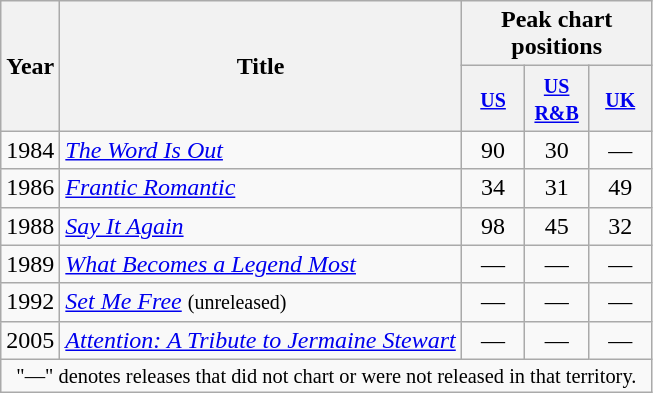<table class="wikitable">
<tr>
<th scope="col" rowspan="2">Year</th>
<th scope="col" rowspan="2">Title</th>
<th scope="col" colspan="4">Peak chart positions</th>
</tr>
<tr>
<th style="width:35px;"><small><a href='#'>US</a></small><br></th>
<th style="width:35px;"><small><a href='#'>US R&B</a></small><br></th>
<th style="width:35px;"><small><a href='#'>UK</a></small><br></th>
</tr>
<tr>
<td>1984</td>
<td><em><a href='#'>The Word Is Out</a></em></td>
<td align=center>90</td>
<td align=center>30</td>
<td align=center>—</td>
</tr>
<tr>
<td>1986</td>
<td><em><a href='#'>Frantic Romantic</a></em></td>
<td align=center>34</td>
<td align=center>31</td>
<td align=center>49</td>
</tr>
<tr>
<td>1988</td>
<td><em><a href='#'>Say It Again</a></em></td>
<td align=center>98</td>
<td align=center>45</td>
<td align=center>32</td>
</tr>
<tr>
<td>1989</td>
<td><em><a href='#'>What Becomes a Legend Most</a></em></td>
<td align=center>—</td>
<td align=center>—</td>
<td align=center>—</td>
</tr>
<tr>
<td>1992</td>
<td><em><a href='#'>Set Me Free</a></em> <small>(unreleased)</small></td>
<td align=center>—</td>
<td align=center>—</td>
<td align=center>—</td>
</tr>
<tr>
<td>2005</td>
<td><em><a href='#'>Attention: A Tribute to Jermaine Stewart</a></em></td>
<td align=center>—</td>
<td align=center>—</td>
<td align=center>—</td>
</tr>
<tr>
<td colspan="5" style="text-align:center; font-size:85%;">"—" denotes releases that did not chart or were not released in that territory.</td>
</tr>
</table>
